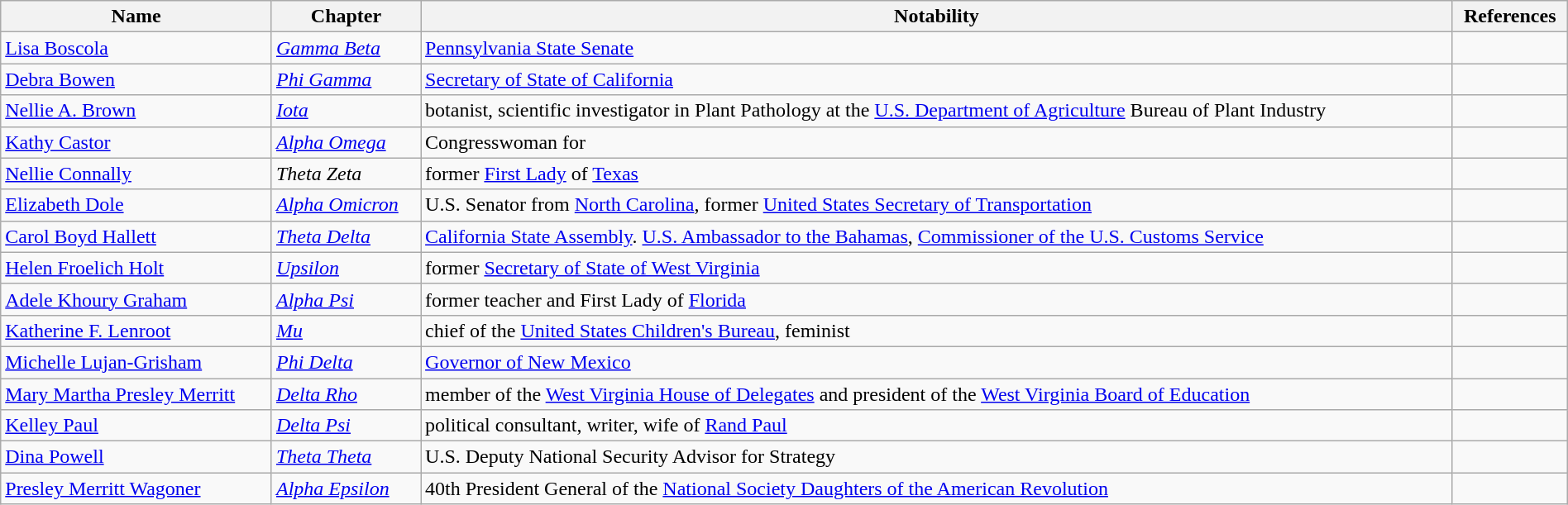<table class="wikitable sortable" style="width:100%;">
<tr>
<th>Name</th>
<th>Chapter</th>
<th>Notability</th>
<th>References</th>
</tr>
<tr>
<td><a href='#'>Lisa Boscola</a></td>
<td><a href='#'><em>Gamma Beta</em></a></td>
<td><a href='#'>Pennsylvania State Senate</a></td>
<td></td>
</tr>
<tr>
<td><a href='#'>Debra Bowen</a></td>
<td><a href='#'><em>Phi Gamma</em></a></td>
<td><a href='#'>Secretary of State of California</a></td>
<td></td>
</tr>
<tr>
<td><a href='#'>Nellie A. Brown</a></td>
<td><a href='#'><em>Iota</em></a></td>
<td>botanist, scientific investigator in Plant Pathology at the <a href='#'>U.S. Department of Agriculture</a> Bureau of Plant Industry</td>
<td></td>
</tr>
<tr>
<td><a href='#'>Kathy Castor</a></td>
<td><a href='#'><em>Alpha Omega</em></a></td>
<td>Congresswoman for </td>
<td></td>
</tr>
<tr>
<td><a href='#'>Nellie Connally</a></td>
<td><em>Theta Zeta</em></td>
<td>former <a href='#'>First Lady</a> of <a href='#'>Texas</a></td>
<td></td>
</tr>
<tr>
<td><a href='#'>Elizabeth Dole</a></td>
<td><a href='#'><em>Alpha Omicron</em></a></td>
<td>U.S. Senator from <a href='#'>North Carolina</a>, former <a href='#'>United States Secretary of Transportation</a></td>
<td></td>
</tr>
<tr>
<td><a href='#'>Carol Boyd Hallett</a></td>
<td><a href='#'><em>Theta Delta</em></a></td>
<td><a href='#'>California State Assembly</a>. <a href='#'>U.S. Ambassador to the Bahamas</a>, <a href='#'>Commissioner of the U.S. Customs Service</a></td>
<td></td>
</tr>
<tr>
<td><a href='#'>Helen Froelich Holt</a></td>
<td><a href='#'><em>Upsilon</em></a></td>
<td>former <a href='#'>Secretary of State of West Virginia</a></td>
<td></td>
</tr>
<tr>
<td><a href='#'>Adele Khoury Graham</a></td>
<td><a href='#'><em>Alpha Psi</em></a></td>
<td>former teacher and First Lady of <a href='#'>Florida</a></td>
<td></td>
</tr>
<tr>
<td><a href='#'>Katherine F. Lenroot</a></td>
<td><a href='#'><em>Mu</em></a></td>
<td>chief of the <a href='#'>United States Children's Bureau</a>, feminist</td>
<td></td>
</tr>
<tr>
<td><a href='#'>Michelle Lujan-Grisham</a></td>
<td><a href='#'><em>Phi Delta</em></a></td>
<td><a href='#'>Governor of New Mexico</a></td>
<td></td>
</tr>
<tr>
<td><a href='#'>Mary Martha Presley Merritt</a></td>
<td><a href='#'><em>Delta Rho</em></a></td>
<td>member of the <a href='#'>West Virginia House of Delegates</a> and president of the <a href='#'>West Virginia Board of Education</a></td>
<td></td>
</tr>
<tr>
<td><a href='#'>Kelley Paul</a></td>
<td><a href='#'><em>Delta Psi</em></a></td>
<td>political consultant, writer, wife of <a href='#'>Rand Paul</a></td>
<td></td>
</tr>
<tr>
<td><a href='#'>Dina Powell</a></td>
<td><a href='#'><em>Theta Theta</em></a></td>
<td>U.S. Deputy National Security Advisor for Strategy</td>
<td></td>
</tr>
<tr>
<td><a href='#'>Presley Merritt Wagoner</a></td>
<td><a href='#'><em>Alpha Epsilon</em></a></td>
<td>40th President General of the <a href='#'>National Society Daughters of the American Revolution</a></td>
<td></td>
</tr>
</table>
